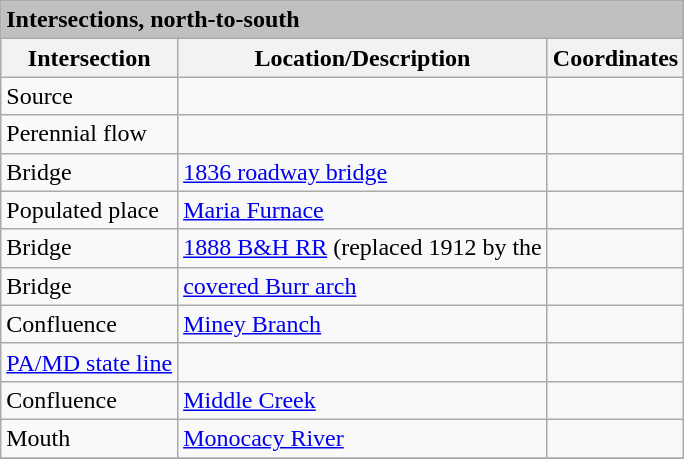<table class="wikitable">
<tr>
<td colspan="6" bgcolor="silver"><strong>Intersections, north-to-south</strong></td>
</tr>
<tr>
<th>Intersection</th>
<th>Location/Description</th>
<th>Coordinates</th>
</tr>
<tr>
<td>Source</td>
<td></td>
<td></td>
</tr>
<tr>
<td>Perennial flow</td>
<td></td>
<td align=center><small></small></td>
</tr>
<tr>
<td>Bridge</td>
<td><a href='#'>1836 roadway bridge</a></td>
<td></td>
</tr>
<tr>
<td>Populated place</td>
<td><a href='#'>Maria Furnace</a></td>
<td></td>
</tr>
<tr>
<td>Bridge</td>
<td><a href='#'>1888 B&H RR</a> (replaced 1912 by the </td>
<td align=center><small></small></td>
</tr>
<tr>
<td>Bridge</td>
<td><a href='#'>covered Burr arch</a></td>
<td><small></small></td>
</tr>
<tr>
<td>Confluence</td>
<td><a href='#'>Miney Branch</a></td>
<td align=left><small></small></td>
</tr>
<tr>
<td><a href='#'>PA/MD state line</a></td>
<td></td>
<td></td>
</tr>
<tr>
<td>Confluence</td>
<td><a href='#'>Middle Creek</a></td>
<td align=right></td>
</tr>
<tr>
<td>Mouth</td>
<td><a href='#'>Monocacy River</a></td>
<td align=center></td>
</tr>
<tr>
</tr>
</table>
